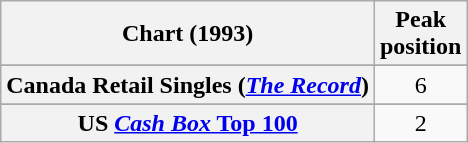<table class="wikitable sortable plainrowheaders" style="text-align:center">
<tr>
<th scope="col">Chart (1993)</th>
<th scope="col">Peak<br>position</th>
</tr>
<tr>
</tr>
<tr>
<th scope="row">Canada Retail Singles (<em><a href='#'>The Record</a></em>)</th>
<td>6</td>
</tr>
<tr>
</tr>
<tr>
</tr>
<tr>
</tr>
<tr>
</tr>
<tr>
</tr>
<tr>
</tr>
<tr>
</tr>
<tr>
<th scope="row">US <a href='#'><em>Cash Box</em> Top 100</a></th>
<td>2</td>
</tr>
</table>
